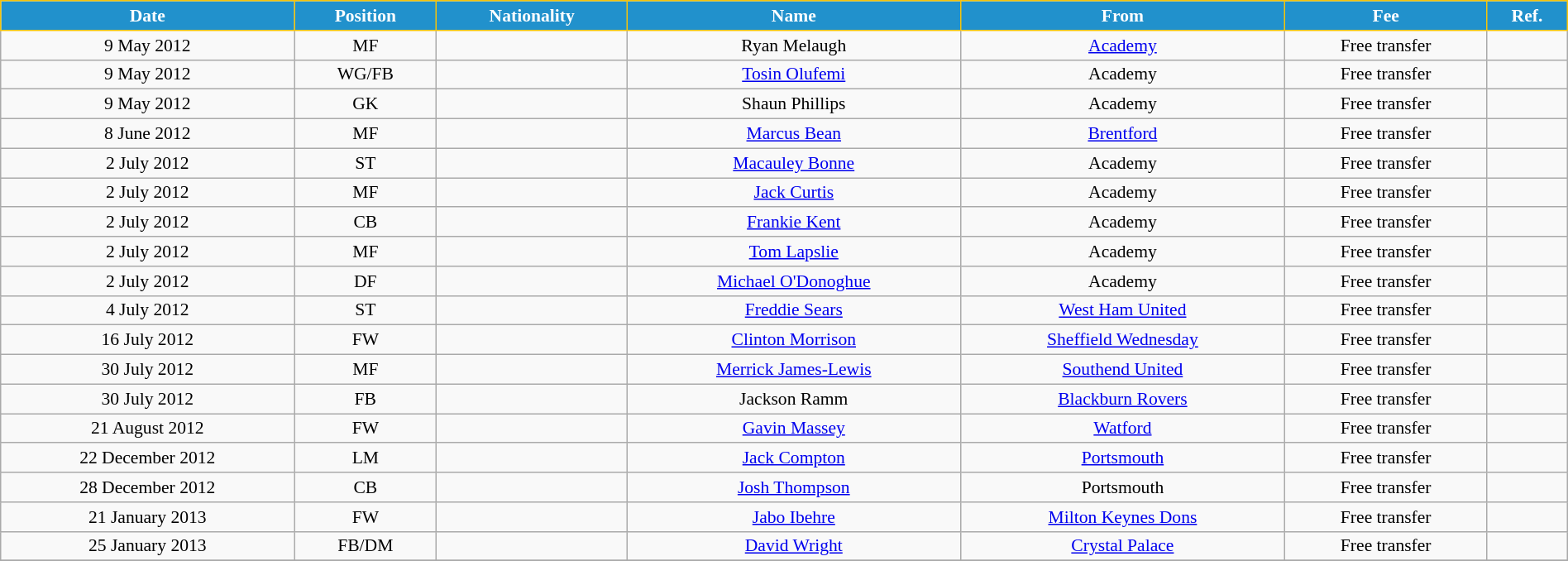<table class="wikitable" style="text-align:center; font-size:90%; width:100%;">
<tr>
<th style="background:#2191CC; color:white; border:1px solid #F7C408; text-align:center;">Date</th>
<th style="background:#2191CC; color:white; border:1px solid #F7C408; text-align:center;">Position</th>
<th style="background:#2191CC; color:white; border:1px solid #F7C408; text-align:center;">Nationality</th>
<th style="background:#2191CC; color:white; border:1px solid #F7C408; text-align:center;">Name</th>
<th style="background:#2191CC; color:white; border:1px solid #F7C408; text-align:center;">From</th>
<th style="background:#2191CC; color:white; border:1px solid #F7C408; text-align:center;">Fee</th>
<th style="background:#2191CC; color:white; border:1px solid #F7C408; text-align:center;">Ref.</th>
</tr>
<tr>
<td>9 May 2012</td>
<td>MF</td>
<td></td>
<td>Ryan Melaugh</td>
<td><a href='#'>Academy</a></td>
<td>Free transfer</td>
<td></td>
</tr>
<tr>
<td>9 May 2012</td>
<td>WG/FB</td>
<td></td>
<td><a href='#'>Tosin Olufemi</a></td>
<td>Academy</td>
<td>Free transfer</td>
<td></td>
</tr>
<tr>
<td>9 May 2012</td>
<td>GK</td>
<td></td>
<td>Shaun Phillips</td>
<td>Academy</td>
<td>Free transfer</td>
<td></td>
</tr>
<tr>
<td>8 June 2012</td>
<td>MF</td>
<td></td>
<td><a href='#'>Marcus Bean</a></td>
<td> <a href='#'>Brentford</a></td>
<td>Free transfer</td>
<td></td>
</tr>
<tr>
<td>2 July 2012</td>
<td>ST</td>
<td></td>
<td><a href='#'>Macauley Bonne</a></td>
<td>Academy</td>
<td>Free transfer</td>
<td></td>
</tr>
<tr>
<td>2 July 2012</td>
<td>MF</td>
<td></td>
<td><a href='#'>Jack Curtis</a></td>
<td>Academy</td>
<td>Free transfer</td>
<td></td>
</tr>
<tr>
<td>2 July 2012</td>
<td>CB</td>
<td></td>
<td><a href='#'>Frankie Kent</a></td>
<td>Academy</td>
<td>Free transfer</td>
<td></td>
</tr>
<tr>
<td>2 July 2012</td>
<td>MF</td>
<td></td>
<td><a href='#'>Tom Lapslie</a></td>
<td>Academy</td>
<td>Free transfer</td>
<td></td>
</tr>
<tr>
<td>2 July 2012</td>
<td>DF</td>
<td></td>
<td><a href='#'>Michael O'Donoghue</a></td>
<td>Academy</td>
<td>Free transfer</td>
<td></td>
</tr>
<tr>
<td>4 July 2012</td>
<td>ST</td>
<td></td>
<td><a href='#'>Freddie Sears</a></td>
<td> <a href='#'>West Ham United</a></td>
<td>Free transfer</td>
<td></td>
</tr>
<tr>
<td>16 July 2012</td>
<td>FW</td>
<td></td>
<td><a href='#'>Clinton Morrison</a></td>
<td> <a href='#'>Sheffield Wednesday</a></td>
<td>Free transfer</td>
<td></td>
</tr>
<tr>
<td>30 July 2012</td>
<td>MF</td>
<td></td>
<td><a href='#'>Merrick James-Lewis</a></td>
<td> <a href='#'>Southend United</a></td>
<td>Free transfer</td>
<td></td>
</tr>
<tr>
<td>30 July 2012</td>
<td>FB</td>
<td></td>
<td>Jackson Ramm</td>
<td> <a href='#'>Blackburn Rovers</a></td>
<td>Free transfer</td>
<td></td>
</tr>
<tr>
<td>21 August 2012</td>
<td>FW</td>
<td></td>
<td><a href='#'>Gavin Massey</a></td>
<td> <a href='#'>Watford</a></td>
<td>Free transfer</td>
<td></td>
</tr>
<tr>
<td>22 December 2012</td>
<td>LM</td>
<td></td>
<td><a href='#'>Jack Compton</a></td>
<td> <a href='#'>Portsmouth</a></td>
<td>Free transfer</td>
<td></td>
</tr>
<tr>
<td>28 December 2012</td>
<td>CB</td>
<td></td>
<td><a href='#'>Josh Thompson</a></td>
<td> Portsmouth</td>
<td>Free transfer</td>
<td></td>
</tr>
<tr>
<td>21 January 2013</td>
<td>FW</td>
<td></td>
<td><a href='#'>Jabo Ibehre</a></td>
<td> <a href='#'>Milton Keynes Dons</a></td>
<td>Free transfer</td>
<td></td>
</tr>
<tr>
<td>25 January 2013</td>
<td>FB/DM</td>
<td></td>
<td><a href='#'>David Wright</a></td>
<td> <a href='#'>Crystal Palace</a></td>
<td>Free transfer</td>
<td></td>
</tr>
<tr>
</tr>
</table>
